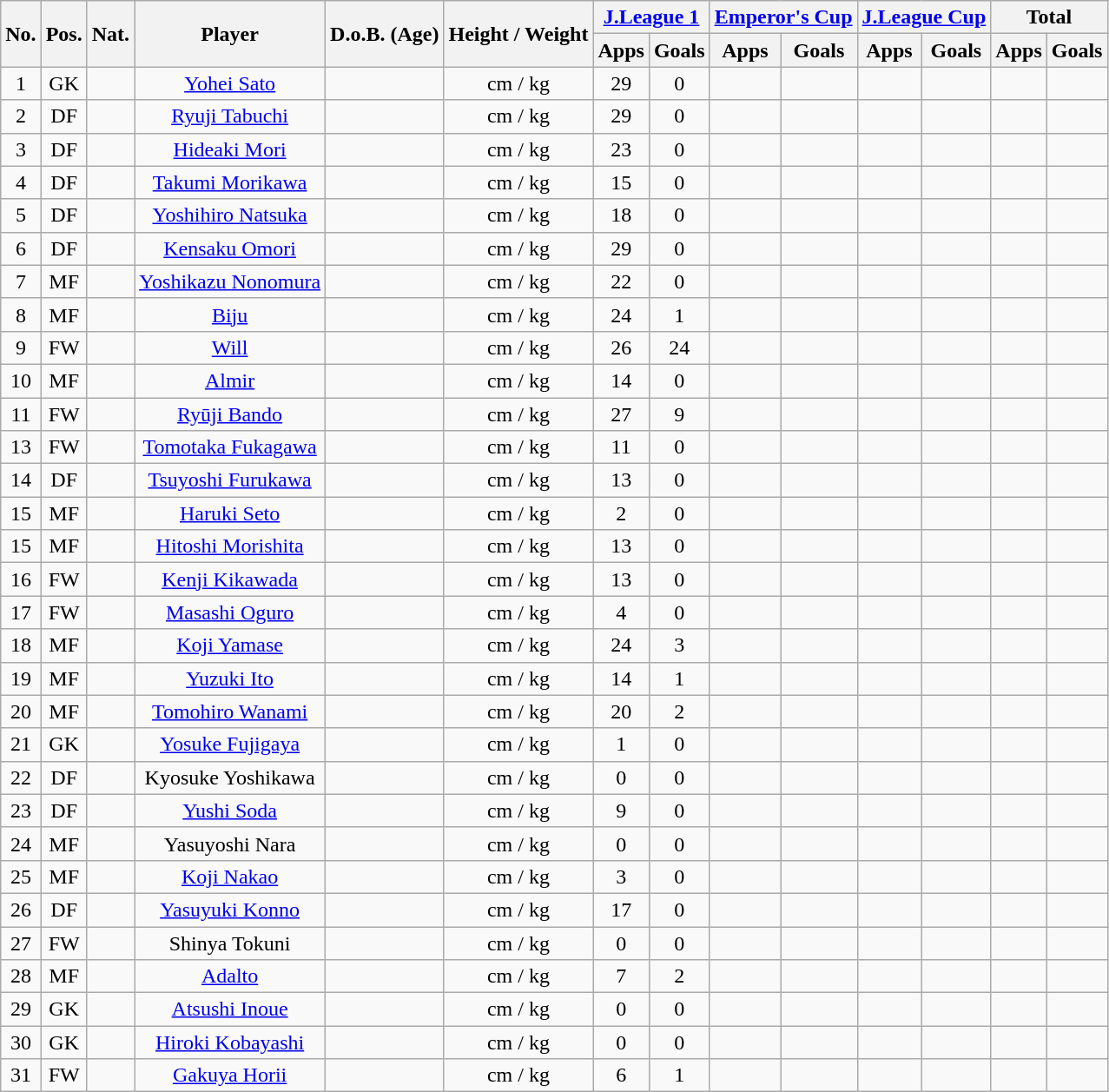<table class="wikitable" style="text-align:center;">
<tr>
<th rowspan="2">No.</th>
<th rowspan="2">Pos.</th>
<th rowspan="2">Nat.</th>
<th rowspan="2">Player</th>
<th rowspan="2">D.o.B. (Age)</th>
<th rowspan="2">Height / Weight</th>
<th colspan="2"><a href='#'>J.League 1</a></th>
<th colspan="2"><a href='#'>Emperor's Cup</a></th>
<th colspan="2"><a href='#'>J.League Cup</a></th>
<th colspan="2">Total</th>
</tr>
<tr>
<th>Apps</th>
<th>Goals</th>
<th>Apps</th>
<th>Goals</th>
<th>Apps</th>
<th>Goals</th>
<th>Apps</th>
<th>Goals</th>
</tr>
<tr>
<td>1</td>
<td>GK</td>
<td></td>
<td><a href='#'>Yohei Sato</a></td>
<td></td>
<td>cm / kg</td>
<td>29</td>
<td>0</td>
<td></td>
<td></td>
<td></td>
<td></td>
<td></td>
<td></td>
</tr>
<tr>
<td>2</td>
<td>DF</td>
<td></td>
<td><a href='#'>Ryuji Tabuchi</a></td>
<td></td>
<td>cm / kg</td>
<td>29</td>
<td>0</td>
<td></td>
<td></td>
<td></td>
<td></td>
<td></td>
<td></td>
</tr>
<tr>
<td>3</td>
<td>DF</td>
<td></td>
<td><a href='#'>Hideaki Mori</a></td>
<td></td>
<td>cm / kg</td>
<td>23</td>
<td>0</td>
<td></td>
<td></td>
<td></td>
<td></td>
<td></td>
<td></td>
</tr>
<tr>
<td>4</td>
<td>DF</td>
<td></td>
<td><a href='#'>Takumi Morikawa</a></td>
<td></td>
<td>cm / kg</td>
<td>15</td>
<td>0</td>
<td></td>
<td></td>
<td></td>
<td></td>
<td></td>
<td></td>
</tr>
<tr>
<td>5</td>
<td>DF</td>
<td></td>
<td><a href='#'>Yoshihiro Natsuka</a></td>
<td></td>
<td>cm / kg</td>
<td>18</td>
<td>0</td>
<td></td>
<td></td>
<td></td>
<td></td>
<td></td>
<td></td>
</tr>
<tr>
<td>6</td>
<td>DF</td>
<td></td>
<td><a href='#'>Kensaku Omori</a></td>
<td></td>
<td>cm / kg</td>
<td>29</td>
<td>0</td>
<td></td>
<td></td>
<td></td>
<td></td>
<td></td>
<td></td>
</tr>
<tr>
<td>7</td>
<td>MF</td>
<td></td>
<td><a href='#'>Yoshikazu Nonomura</a></td>
<td></td>
<td>cm / kg</td>
<td>22</td>
<td>0</td>
<td></td>
<td></td>
<td></td>
<td></td>
<td></td>
<td></td>
</tr>
<tr>
<td>8</td>
<td>MF</td>
<td></td>
<td><a href='#'>Biju</a></td>
<td></td>
<td>cm / kg</td>
<td>24</td>
<td>1</td>
<td></td>
<td></td>
<td></td>
<td></td>
<td></td>
<td></td>
</tr>
<tr>
<td>9</td>
<td>FW</td>
<td></td>
<td><a href='#'>Will</a></td>
<td></td>
<td>cm / kg</td>
<td>26</td>
<td>24</td>
<td></td>
<td></td>
<td></td>
<td></td>
<td></td>
<td></td>
</tr>
<tr>
<td>10</td>
<td>MF</td>
<td></td>
<td><a href='#'>Almir</a></td>
<td></td>
<td>cm / kg</td>
<td>14</td>
<td>0</td>
<td></td>
<td></td>
<td></td>
<td></td>
<td></td>
<td></td>
</tr>
<tr>
<td>11</td>
<td>FW</td>
<td></td>
<td><a href='#'>Ryūji Bando</a></td>
<td></td>
<td>cm / kg</td>
<td>27</td>
<td>9</td>
<td></td>
<td></td>
<td></td>
<td></td>
<td></td>
<td></td>
</tr>
<tr>
<td>13</td>
<td>FW</td>
<td></td>
<td><a href='#'>Tomotaka Fukagawa</a></td>
<td></td>
<td>cm / kg</td>
<td>11</td>
<td>0</td>
<td></td>
<td></td>
<td></td>
<td></td>
<td></td>
<td></td>
</tr>
<tr>
<td>14</td>
<td>DF</td>
<td></td>
<td><a href='#'>Tsuyoshi Furukawa</a></td>
<td></td>
<td>cm / kg</td>
<td>13</td>
<td>0</td>
<td></td>
<td></td>
<td></td>
<td></td>
<td></td>
<td></td>
</tr>
<tr>
<td>15</td>
<td>MF</td>
<td></td>
<td><a href='#'>Haruki Seto</a></td>
<td></td>
<td>cm / kg</td>
<td>2</td>
<td>0</td>
<td></td>
<td></td>
<td></td>
<td></td>
<td></td>
<td></td>
</tr>
<tr>
<td>15</td>
<td>MF</td>
<td></td>
<td><a href='#'>Hitoshi Morishita</a></td>
<td></td>
<td>cm / kg</td>
<td>13</td>
<td>0</td>
<td></td>
<td></td>
<td></td>
<td></td>
<td></td>
<td></td>
</tr>
<tr>
<td>16</td>
<td>FW</td>
<td></td>
<td><a href='#'>Kenji Kikawada</a></td>
<td></td>
<td>cm / kg</td>
<td>13</td>
<td>0</td>
<td></td>
<td></td>
<td></td>
<td></td>
<td></td>
<td></td>
</tr>
<tr>
<td>17</td>
<td>FW</td>
<td></td>
<td><a href='#'>Masashi Oguro</a></td>
<td></td>
<td>cm / kg</td>
<td>4</td>
<td>0</td>
<td></td>
<td></td>
<td></td>
<td></td>
<td></td>
<td></td>
</tr>
<tr>
<td>18</td>
<td>MF</td>
<td></td>
<td><a href='#'>Koji Yamase</a></td>
<td></td>
<td>cm / kg</td>
<td>24</td>
<td>3</td>
<td></td>
<td></td>
<td></td>
<td></td>
<td></td>
<td></td>
</tr>
<tr>
<td>19</td>
<td>MF</td>
<td></td>
<td><a href='#'>Yuzuki Ito</a></td>
<td></td>
<td>cm / kg</td>
<td>14</td>
<td>1</td>
<td></td>
<td></td>
<td></td>
<td></td>
<td></td>
<td></td>
</tr>
<tr>
<td>20</td>
<td>MF</td>
<td></td>
<td><a href='#'>Tomohiro Wanami</a></td>
<td></td>
<td>cm / kg</td>
<td>20</td>
<td>2</td>
<td></td>
<td></td>
<td></td>
<td></td>
<td></td>
<td></td>
</tr>
<tr>
<td>21</td>
<td>GK</td>
<td></td>
<td><a href='#'>Yosuke Fujigaya</a></td>
<td></td>
<td>cm / kg</td>
<td>1</td>
<td>0</td>
<td></td>
<td></td>
<td></td>
<td></td>
<td></td>
<td></td>
</tr>
<tr>
<td>22</td>
<td>DF</td>
<td></td>
<td>Kyosuke Yoshikawa</td>
<td></td>
<td>cm / kg</td>
<td>0</td>
<td>0</td>
<td></td>
<td></td>
<td></td>
<td></td>
<td></td>
<td></td>
</tr>
<tr>
<td>23</td>
<td>DF</td>
<td></td>
<td><a href='#'>Yushi Soda</a></td>
<td></td>
<td>cm / kg</td>
<td>9</td>
<td>0</td>
<td></td>
<td></td>
<td></td>
<td></td>
<td></td>
<td></td>
</tr>
<tr>
<td>24</td>
<td>MF</td>
<td></td>
<td>Yasuyoshi Nara</td>
<td></td>
<td>cm / kg</td>
<td>0</td>
<td>0</td>
<td></td>
<td></td>
<td></td>
<td></td>
<td></td>
<td></td>
</tr>
<tr>
<td>25</td>
<td>MF</td>
<td></td>
<td><a href='#'>Koji Nakao</a></td>
<td></td>
<td>cm / kg</td>
<td>3</td>
<td>0</td>
<td></td>
<td></td>
<td></td>
<td></td>
<td></td>
<td></td>
</tr>
<tr>
<td>26</td>
<td>DF</td>
<td></td>
<td><a href='#'>Yasuyuki Konno</a></td>
<td></td>
<td>cm / kg</td>
<td>17</td>
<td>0</td>
<td></td>
<td></td>
<td></td>
<td></td>
<td></td>
<td></td>
</tr>
<tr>
<td>27</td>
<td>FW</td>
<td></td>
<td>Shinya Tokuni</td>
<td></td>
<td>cm / kg</td>
<td>0</td>
<td>0</td>
<td></td>
<td></td>
<td></td>
<td></td>
<td></td>
<td></td>
</tr>
<tr>
<td>28</td>
<td>MF</td>
<td></td>
<td><a href='#'>Adalto</a></td>
<td></td>
<td>cm / kg</td>
<td>7</td>
<td>2</td>
<td></td>
<td></td>
<td></td>
<td></td>
<td></td>
<td></td>
</tr>
<tr>
<td>29</td>
<td>GK</td>
<td></td>
<td><a href='#'>Atsushi Inoue</a></td>
<td></td>
<td>cm / kg</td>
<td>0</td>
<td>0</td>
<td></td>
<td></td>
<td></td>
<td></td>
<td></td>
<td></td>
</tr>
<tr>
<td>30</td>
<td>GK</td>
<td></td>
<td><a href='#'>Hiroki Kobayashi</a></td>
<td></td>
<td>cm / kg</td>
<td>0</td>
<td>0</td>
<td></td>
<td></td>
<td></td>
<td></td>
<td></td>
<td></td>
</tr>
<tr>
<td>31</td>
<td>FW</td>
<td></td>
<td><a href='#'>Gakuya Horii</a></td>
<td></td>
<td>cm / kg</td>
<td>6</td>
<td>1</td>
<td></td>
<td></td>
<td></td>
<td></td>
<td></td>
<td></td>
</tr>
</table>
